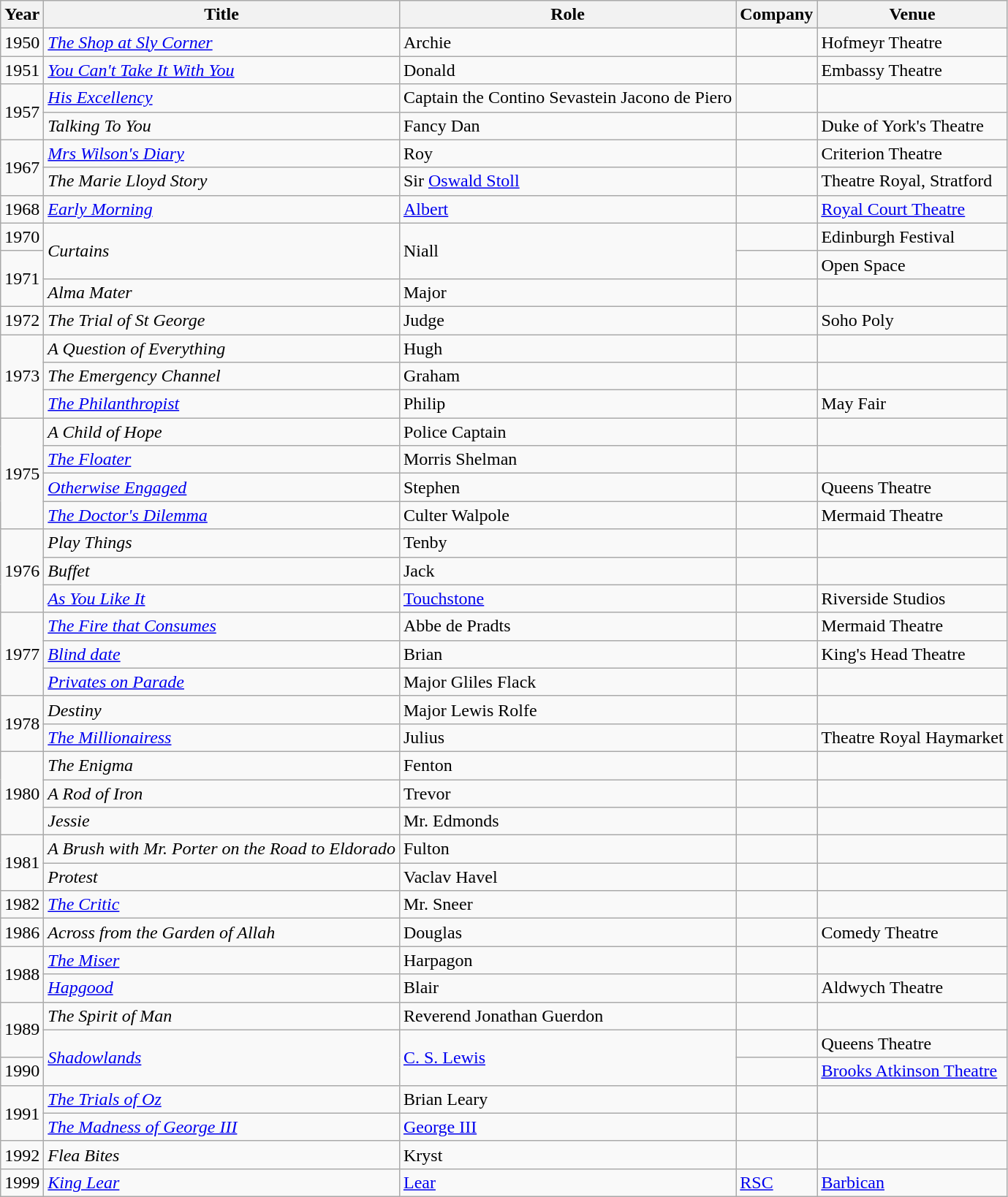<table class="wikitable">
<tr>
<th>Year</th>
<th>Title</th>
<th>Role</th>
<th>Company</th>
<th>Venue</th>
</tr>
<tr>
<td>1950</td>
<td><em><a href='#'>The Shop at Sly Corner</a></em></td>
<td>Archie</td>
<td></td>
<td>Hofmeyr Theatre</td>
</tr>
<tr>
<td>1951</td>
<td><em><a href='#'>You Can't Take It With You</a></em></td>
<td>Donald</td>
<td></td>
<td>Embassy Theatre</td>
</tr>
<tr>
<td rowspan="2">1957</td>
<td><em><a href='#'>His Excellency</a></em></td>
<td>Captain the Contino Sevastein Jacono de Piero</td>
<td></td>
<td></td>
</tr>
<tr>
<td><em>Talking To You</em></td>
<td>Fancy Dan</td>
<td></td>
<td>Duke of York's Theatre</td>
</tr>
<tr>
<td rowspan="2">1967</td>
<td><em><a href='#'>Mrs Wilson's Diary</a></em></td>
<td>Roy</td>
<td></td>
<td>Criterion Theatre</td>
</tr>
<tr>
<td><em>The Marie Lloyd Story</em></td>
<td>Sir <a href='#'>Oswald Stoll</a></td>
<td></td>
<td>Theatre Royal, Stratford</td>
</tr>
<tr>
<td>1968</td>
<td><em><a href='#'>Early Morning</a></em></td>
<td><a href='#'>Albert</a></td>
<td></td>
<td><a href='#'>Royal Court Theatre</a></td>
</tr>
<tr>
<td>1970</td>
<td rowspan="2"><em>Curtains</em></td>
<td rowspan="2">Niall</td>
<td></td>
<td>Edinburgh Festival</td>
</tr>
<tr>
<td rowspan="2">1971</td>
<td></td>
<td>Open Space</td>
</tr>
<tr>
<td><em>Alma Mater</em></td>
<td>Major</td>
<td></td>
<td></td>
</tr>
<tr>
<td>1972</td>
<td><em>The Trial of St George</em></td>
<td>Judge</td>
<td></td>
<td>Soho Poly</td>
</tr>
<tr>
<td rowspan="3">1973</td>
<td><em>A Question of Everything</em></td>
<td>Hugh</td>
<td></td>
<td></td>
</tr>
<tr>
<td><em>The Emergency Channel</em></td>
<td>Graham</td>
<td></td>
<td></td>
</tr>
<tr>
<td><em><a href='#'>The Philanthropist</a></em></td>
<td>Philip</td>
<td></td>
<td>May Fair</td>
</tr>
<tr>
<td rowspan="4">1975</td>
<td><em>A Child of Hope</em></td>
<td>Police Captain</td>
<td></td>
<td></td>
</tr>
<tr>
<td><em><a href='#'>The Floater</a></em></td>
<td>Morris Shelman</td>
<td></td>
<td></td>
</tr>
<tr>
<td><em><a href='#'>Otherwise Engaged</a></em></td>
<td>Stephen</td>
<td></td>
<td>Queens Theatre</td>
</tr>
<tr>
<td><em><a href='#'>The Doctor's Dilemma</a></em></td>
<td>Culter Walpole</td>
<td></td>
<td>Mermaid Theatre</td>
</tr>
<tr>
<td rowspan="3">1976</td>
<td><em>Play Things</em></td>
<td>Tenby</td>
<td></td>
<td></td>
</tr>
<tr>
<td><em>Buffet</em></td>
<td>Jack</td>
<td></td>
<td></td>
</tr>
<tr>
<td><em><a href='#'>As You Like It</a></em></td>
<td><a href='#'>Touchstone</a></td>
<td></td>
<td>Riverside Studios</td>
</tr>
<tr>
<td rowspan="3">1977</td>
<td><em><a href='#'>The Fire that Consumes</a></em></td>
<td>Abbe de Pradts</td>
<td></td>
<td>Mermaid Theatre</td>
</tr>
<tr>
<td><em><a href='#'>Blind date</a></em></td>
<td>Brian</td>
<td></td>
<td>King's Head Theatre</td>
</tr>
<tr>
<td><em><a href='#'>Privates on Parade</a></em></td>
<td>Major Gliles Flack</td>
<td></td>
<td></td>
</tr>
<tr>
<td rowspan="2">1978</td>
<td><em>Destiny</em></td>
<td>Major Lewis Rolfe</td>
<td></td>
<td></td>
</tr>
<tr>
<td><em><a href='#'>The Millionairess</a></em></td>
<td>Julius</td>
<td></td>
<td>Theatre Royal Haymarket</td>
</tr>
<tr>
<td rowspan="3">1980</td>
<td><em>The Enigma</em></td>
<td>Fenton</td>
<td></td>
<td></td>
</tr>
<tr>
<td><em>A Rod of Iron</em></td>
<td>Trevor</td>
<td></td>
<td></td>
</tr>
<tr>
<td><em>Jessie</em></td>
<td>Mr. Edmonds</td>
<td></td>
<td></td>
</tr>
<tr>
<td rowspan="2">1981</td>
<td><em>A Brush with Mr. Porter on the Road to Eldorado</em></td>
<td>Fulton</td>
<td></td>
<td></td>
</tr>
<tr>
<td><em>Protest</em></td>
<td>Vaclav Havel</td>
<td></td>
<td></td>
</tr>
<tr>
<td>1982</td>
<td><em><a href='#'>The Critic</a></em></td>
<td>Mr. Sneer</td>
<td></td>
<td></td>
</tr>
<tr>
<td>1986</td>
<td><em>Across from the Garden of Allah</em></td>
<td>Douglas</td>
<td></td>
<td>Comedy Theatre</td>
</tr>
<tr>
<td rowspan="2">1988</td>
<td><em><a href='#'>The Miser</a></em></td>
<td>Harpagon</td>
<td></td>
<td></td>
</tr>
<tr>
<td><em><a href='#'>Hapgood</a></em></td>
<td>Blair</td>
<td></td>
<td>Aldwych Theatre</td>
</tr>
<tr>
<td rowspan="2">1989</td>
<td><em>The Spirit of Man</em></td>
<td>Reverend Jonathan Guerdon</td>
<td></td>
<td></td>
</tr>
<tr>
<td rowspan="2"><em><a href='#'>Shadowlands</a></em></td>
<td rowspan="2"><a href='#'>C. S. Lewis</a></td>
<td></td>
<td>Queens Theatre</td>
</tr>
<tr>
<td>1990</td>
<td></td>
<td><a href='#'>Brooks Atkinson Theatre</a></td>
</tr>
<tr>
<td rowspan="2">1991</td>
<td><em><a href='#'>The Trials of Oz</a></em></td>
<td>Brian Leary</td>
<td></td>
<td></td>
</tr>
<tr>
<td><em><a href='#'>The Madness of George III</a></em></td>
<td><a href='#'>George III</a></td>
<td></td>
<td></td>
</tr>
<tr>
<td>1992</td>
<td><em>Flea Bites</em></td>
<td>Kryst</td>
<td></td>
<td></td>
</tr>
<tr>
<td>1999</td>
<td><em><a href='#'>King Lear</a></em></td>
<td><a href='#'>Lear</a></td>
<td><a href='#'>RSC</a></td>
<td><a href='#'>Barbican</a></td>
</tr>
</table>
